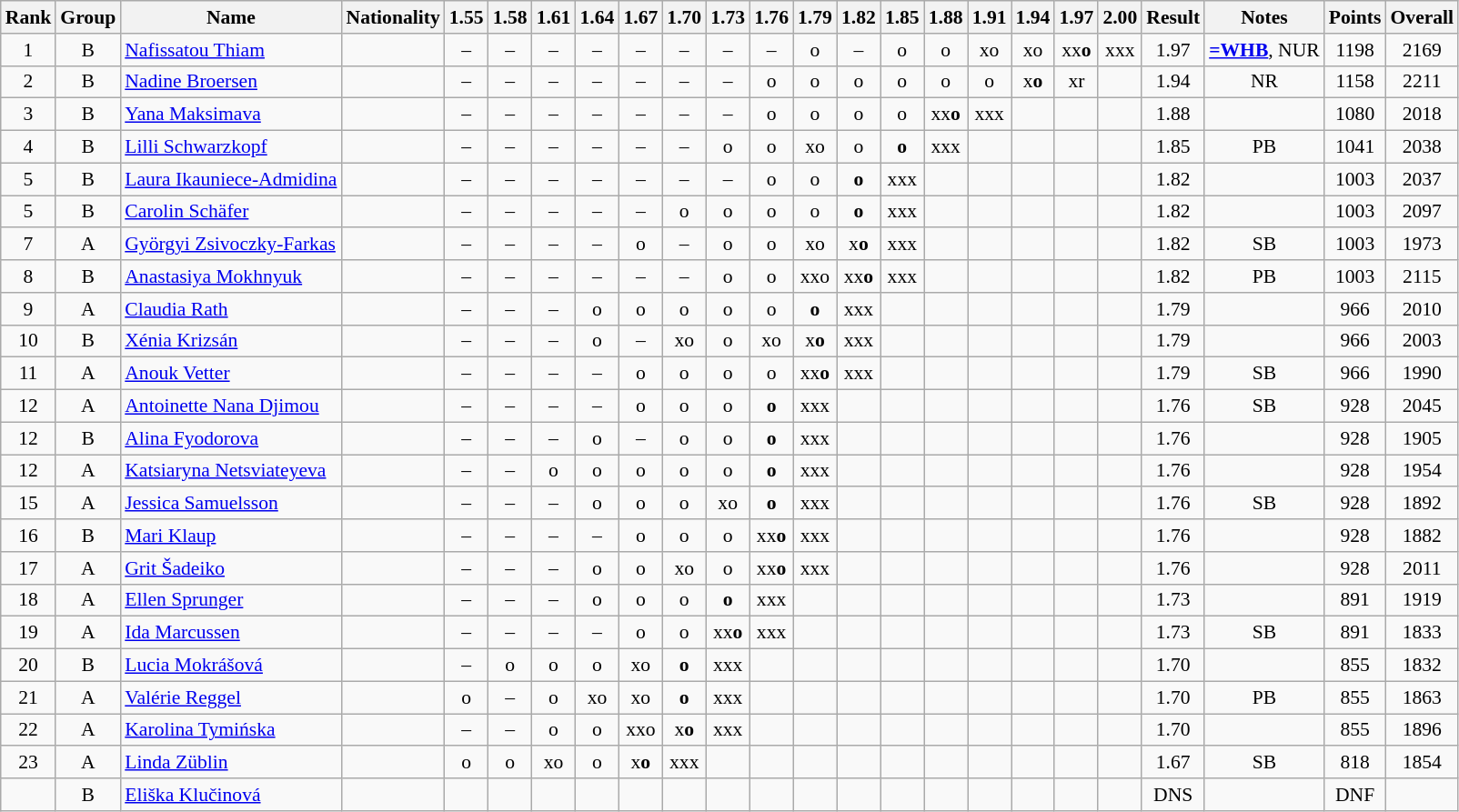<table class="wikitable sortable" style="text-align:center;font-size:90%">
<tr>
<th>Rank</th>
<th>Group</th>
<th>Name</th>
<th>Nationality</th>
<th>1.55</th>
<th>1.58</th>
<th>1.61</th>
<th>1.64</th>
<th>1.67</th>
<th>1.70</th>
<th>1.73</th>
<th>1.76</th>
<th>1.79</th>
<th>1.82</th>
<th>1.85</th>
<th>1.88</th>
<th>1.91</th>
<th>1.94</th>
<th>1.97</th>
<th>2.00</th>
<th>Result</th>
<th>Notes</th>
<th>Points</th>
<th>Overall</th>
</tr>
<tr>
<td>1</td>
<td>B</td>
<td align="left"><a href='#'>Nafissatou Thiam</a></td>
<td align=left></td>
<td>–</td>
<td>–</td>
<td>–</td>
<td>–</td>
<td>–</td>
<td>–</td>
<td>–</td>
<td>–</td>
<td>o</td>
<td>–</td>
<td>o</td>
<td>o</td>
<td>xo</td>
<td>xo</td>
<td>xx<strong>o</strong></td>
<td>xxx</td>
<td>1.97</td>
<td><strong><a href='#'>=WHB</a></strong>, NUR</td>
<td>1198</td>
<td>2169</td>
</tr>
<tr>
<td>2</td>
<td>B</td>
<td align="left"><a href='#'>Nadine Broersen</a></td>
<td align=left></td>
<td>–</td>
<td>–</td>
<td>–</td>
<td>–</td>
<td>–</td>
<td>–</td>
<td>–</td>
<td>o</td>
<td>o</td>
<td>o</td>
<td>o</td>
<td>o</td>
<td>o</td>
<td>x<strong>o</strong></td>
<td>xr</td>
<td></td>
<td>1.94</td>
<td>NR</td>
<td>1158</td>
<td>2211</td>
</tr>
<tr>
<td>3</td>
<td>B</td>
<td align="left"><a href='#'>Yana Maksimava</a></td>
<td align=left></td>
<td>–</td>
<td>–</td>
<td>–</td>
<td>–</td>
<td>–</td>
<td>–</td>
<td>–</td>
<td>o</td>
<td>o</td>
<td>o</td>
<td>o</td>
<td>xx<strong>o</strong></td>
<td>xxx</td>
<td></td>
<td></td>
<td></td>
<td>1.88</td>
<td></td>
<td>1080</td>
<td>2018</td>
</tr>
<tr>
<td>4</td>
<td>B</td>
<td align="left"><a href='#'>Lilli Schwarzkopf</a></td>
<td align=left></td>
<td>–</td>
<td>–</td>
<td>–</td>
<td>–</td>
<td>–</td>
<td>–</td>
<td>o</td>
<td>o</td>
<td>xo</td>
<td>o</td>
<td><strong>o</strong></td>
<td>xxx</td>
<td></td>
<td></td>
<td></td>
<td></td>
<td>1.85</td>
<td>PB</td>
<td>1041</td>
<td>2038</td>
</tr>
<tr>
<td>5</td>
<td>B</td>
<td align="left"><a href='#'>Laura Ikauniece-Admidina</a></td>
<td align=left></td>
<td>–</td>
<td>–</td>
<td>–</td>
<td>–</td>
<td>–</td>
<td>–</td>
<td>–</td>
<td>o</td>
<td>o</td>
<td><strong>o</strong></td>
<td>xxx</td>
<td></td>
<td></td>
<td></td>
<td></td>
<td></td>
<td>1.82</td>
<td></td>
<td>1003</td>
<td>2037</td>
</tr>
<tr>
<td>5</td>
<td>B</td>
<td align="left"><a href='#'>Carolin Schäfer</a></td>
<td align=left></td>
<td>–</td>
<td>–</td>
<td>–</td>
<td>–</td>
<td>–</td>
<td>o</td>
<td>o</td>
<td>o</td>
<td>o</td>
<td><strong>o</strong></td>
<td>xxx</td>
<td></td>
<td></td>
<td></td>
<td></td>
<td></td>
<td>1.82</td>
<td></td>
<td>1003</td>
<td>2097</td>
</tr>
<tr>
<td>7</td>
<td>A</td>
<td align="left"><a href='#'>Györgyi Zsivoczky-Farkas</a></td>
<td align=left></td>
<td>–</td>
<td>–</td>
<td>–</td>
<td>–</td>
<td>o</td>
<td>–</td>
<td>o</td>
<td>o</td>
<td>xo</td>
<td>x<strong>o</strong></td>
<td>xxx</td>
<td></td>
<td></td>
<td></td>
<td></td>
<td></td>
<td>1.82</td>
<td>SB</td>
<td>1003</td>
<td>1973</td>
</tr>
<tr>
<td>8</td>
<td>B</td>
<td align="left"><a href='#'>Anastasiya Mokhnyuk</a></td>
<td align=left></td>
<td>–</td>
<td>–</td>
<td>–</td>
<td>–</td>
<td>–</td>
<td>–</td>
<td>o</td>
<td>o</td>
<td>xxo</td>
<td>xx<strong>o</strong></td>
<td>xxx</td>
<td></td>
<td></td>
<td></td>
<td></td>
<td></td>
<td>1.82</td>
<td>PB</td>
<td>1003</td>
<td>2115</td>
</tr>
<tr>
<td>9</td>
<td>A</td>
<td align="left"><a href='#'>Claudia Rath</a></td>
<td align=left></td>
<td>–</td>
<td>–</td>
<td>–</td>
<td>o</td>
<td>o</td>
<td>o</td>
<td>o</td>
<td>o</td>
<td><strong>o</strong></td>
<td>xxx</td>
<td></td>
<td></td>
<td></td>
<td></td>
<td></td>
<td></td>
<td>1.79</td>
<td></td>
<td>966</td>
<td>2010</td>
</tr>
<tr>
<td>10</td>
<td>B</td>
<td align="left"><a href='#'>Xénia Krizsán</a></td>
<td align=left></td>
<td>–</td>
<td>–</td>
<td>–</td>
<td>o</td>
<td>–</td>
<td>xo</td>
<td>o</td>
<td>xo</td>
<td>x<strong>o</strong></td>
<td>xxx</td>
<td></td>
<td></td>
<td></td>
<td></td>
<td></td>
<td></td>
<td>1.79</td>
<td></td>
<td>966</td>
<td>2003</td>
</tr>
<tr>
<td>11</td>
<td>A</td>
<td align="left"><a href='#'>Anouk Vetter</a></td>
<td align=left></td>
<td>–</td>
<td>–</td>
<td>–</td>
<td>–</td>
<td>o</td>
<td>o</td>
<td>o</td>
<td>o</td>
<td>xx<strong>o</strong></td>
<td>xxx</td>
<td></td>
<td></td>
<td></td>
<td></td>
<td></td>
<td></td>
<td>1.79</td>
<td>SB</td>
<td>966</td>
<td>1990</td>
</tr>
<tr>
<td>12</td>
<td>A</td>
<td align="left"><a href='#'>Antoinette Nana Djimou</a></td>
<td align=left></td>
<td>–</td>
<td>–</td>
<td>–</td>
<td>–</td>
<td>o</td>
<td>o</td>
<td>o</td>
<td><strong>o</strong></td>
<td>xxx</td>
<td></td>
<td></td>
<td></td>
<td></td>
<td></td>
<td></td>
<td></td>
<td>1.76</td>
<td>SB</td>
<td>928</td>
<td>2045</td>
</tr>
<tr>
<td>12</td>
<td>B</td>
<td align="left"><a href='#'>Alina Fyodorova</a></td>
<td align=left></td>
<td>–</td>
<td>–</td>
<td>–</td>
<td>o</td>
<td>–</td>
<td>o</td>
<td>o</td>
<td><strong>o</strong></td>
<td>xxx</td>
<td></td>
<td></td>
<td></td>
<td></td>
<td></td>
<td></td>
<td></td>
<td>1.76</td>
<td></td>
<td>928</td>
<td>1905</td>
</tr>
<tr>
<td>12</td>
<td>A</td>
<td align="left"><a href='#'>Katsiaryna Netsviateyeva</a></td>
<td align=left></td>
<td>–</td>
<td>–</td>
<td>o</td>
<td>o</td>
<td>o</td>
<td>o</td>
<td>o</td>
<td><strong>o</strong></td>
<td>xxx</td>
<td></td>
<td></td>
<td></td>
<td></td>
<td></td>
<td></td>
<td></td>
<td>1.76</td>
<td></td>
<td>928</td>
<td>1954</td>
</tr>
<tr>
<td>15</td>
<td>A</td>
<td align="left"><a href='#'>Jessica Samuelsson</a></td>
<td align=left></td>
<td>–</td>
<td>–</td>
<td>–</td>
<td>o</td>
<td>o</td>
<td>o</td>
<td>xo</td>
<td><strong>o</strong></td>
<td>xxx</td>
<td></td>
<td></td>
<td></td>
<td></td>
<td></td>
<td></td>
<td></td>
<td>1.76</td>
<td>SB</td>
<td>928</td>
<td>1892</td>
</tr>
<tr>
<td>16</td>
<td>B</td>
<td align="left"><a href='#'>Mari Klaup</a></td>
<td align=left></td>
<td>–</td>
<td>–</td>
<td>–</td>
<td>–</td>
<td>o</td>
<td>o</td>
<td>o</td>
<td>xx<strong>o</strong></td>
<td>xxx</td>
<td></td>
<td></td>
<td></td>
<td></td>
<td></td>
<td></td>
<td></td>
<td>1.76</td>
<td></td>
<td>928</td>
<td>1882</td>
</tr>
<tr>
<td>17</td>
<td>A</td>
<td align="left"><a href='#'>Grit Šadeiko</a></td>
<td align=left></td>
<td>–</td>
<td>–</td>
<td>–</td>
<td>o</td>
<td>o</td>
<td>xo</td>
<td>o</td>
<td>xx<strong>o</strong></td>
<td>xxx</td>
<td></td>
<td></td>
<td></td>
<td></td>
<td></td>
<td></td>
<td></td>
<td>1.76</td>
<td></td>
<td>928</td>
<td>2011</td>
</tr>
<tr>
<td>18</td>
<td>A</td>
<td align="left"><a href='#'>Ellen Sprunger</a></td>
<td align=left></td>
<td>–</td>
<td>–</td>
<td>–</td>
<td>o</td>
<td>o</td>
<td>o</td>
<td><strong>o</strong></td>
<td>xxx</td>
<td></td>
<td></td>
<td></td>
<td></td>
<td></td>
<td></td>
<td></td>
<td></td>
<td>1.73</td>
<td></td>
<td>891</td>
<td>1919</td>
</tr>
<tr>
<td>19</td>
<td>A</td>
<td align="left"><a href='#'>Ida Marcussen</a></td>
<td align=left></td>
<td>–</td>
<td>–</td>
<td>–</td>
<td>–</td>
<td>o</td>
<td>o</td>
<td>xx<strong>o</strong></td>
<td>xxx</td>
<td></td>
<td></td>
<td></td>
<td></td>
<td></td>
<td></td>
<td></td>
<td></td>
<td>1.73</td>
<td>SB</td>
<td>891</td>
<td>1833</td>
</tr>
<tr>
<td>20</td>
<td>B</td>
<td align="left"><a href='#'>Lucia Mokrášová</a></td>
<td align=left></td>
<td>–</td>
<td>o</td>
<td>o</td>
<td>o</td>
<td>xo</td>
<td><strong>o</strong></td>
<td>xxx</td>
<td></td>
<td></td>
<td></td>
<td></td>
<td></td>
<td></td>
<td></td>
<td></td>
<td></td>
<td>1.70</td>
<td></td>
<td>855</td>
<td>1832</td>
</tr>
<tr>
<td>21</td>
<td>A</td>
<td align="left"><a href='#'>Valérie Reggel</a></td>
<td align=left></td>
<td>o</td>
<td>–</td>
<td>o</td>
<td>xo</td>
<td>xo</td>
<td><strong>o</strong></td>
<td>xxx</td>
<td></td>
<td></td>
<td></td>
<td></td>
<td></td>
<td></td>
<td></td>
<td></td>
<td></td>
<td>1.70</td>
<td>PB</td>
<td>855</td>
<td>1863</td>
</tr>
<tr>
<td>22</td>
<td>A</td>
<td align="left"><a href='#'>Karolina Tymińska</a></td>
<td align=left></td>
<td>–</td>
<td>–</td>
<td>o</td>
<td>o</td>
<td>xxo</td>
<td>x<strong>o</strong></td>
<td>xxx</td>
<td></td>
<td></td>
<td></td>
<td></td>
<td></td>
<td></td>
<td></td>
<td></td>
<td></td>
<td>1.70</td>
<td></td>
<td>855</td>
<td>1896</td>
</tr>
<tr>
<td>23</td>
<td>A</td>
<td align="left"><a href='#'>Linda Züblin</a></td>
<td align=left></td>
<td>o</td>
<td>o</td>
<td>xo</td>
<td>o</td>
<td>x<strong>o</strong></td>
<td>xxx</td>
<td></td>
<td></td>
<td></td>
<td></td>
<td></td>
<td></td>
<td></td>
<td></td>
<td></td>
<td></td>
<td>1.67</td>
<td>SB</td>
<td>818</td>
<td>1854</td>
</tr>
<tr>
<td></td>
<td>B</td>
<td align="left"><a href='#'>Eliška Klučinová</a></td>
<td align=left></td>
<td></td>
<td></td>
<td></td>
<td></td>
<td></td>
<td></td>
<td></td>
<td></td>
<td></td>
<td></td>
<td></td>
<td></td>
<td></td>
<td></td>
<td></td>
<td></td>
<td>DNS</td>
<td></td>
<td>DNF</td>
<td></td>
</tr>
</table>
